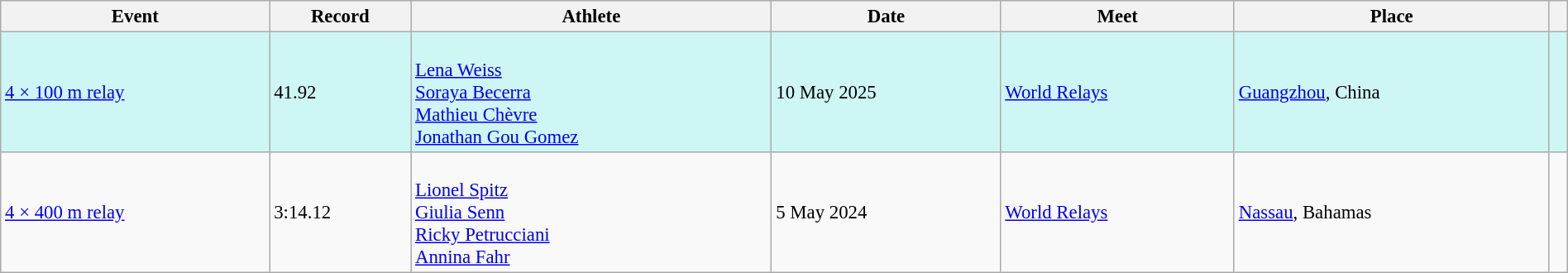<table class="wikitable" style="font-size:95%; width: 100%;">
<tr>
<th>Event</th>
<th>Record</th>
<th>Athlete</th>
<th>Date</th>
<th>Meet</th>
<th>Place</th>
<th></th>
</tr>
<tr style="background:#CEF6F5;">
<td><a href='#'>4 × 100 m relay</a></td>
<td>41.92</td>
<td><br><a href='#'>Lena Weiss</a><br><a href='#'>Soraya Becerra</a><br><a href='#'>Mathieu Chèvre</a><br><a href='#'>Jonathan Gou Gomez</a></td>
<td>10 May 2025</td>
<td><a href='#'>World Relays</a></td>
<td><a href='#'>Guangzhou</a>, China</td>
<td></td>
</tr>
<tr>
<td><a href='#'>4 × 400 m relay</a></td>
<td>3:14.12</td>
<td><br><a href='#'>Lionel Spitz</a><br><a href='#'>Giulia Senn</a><br><a href='#'>Ricky Petrucciani</a><br><a href='#'>Annina Fahr</a></td>
<td>5 May 2024</td>
<td><a href='#'>World Relays</a></td>
<td><a href='#'>Nassau</a>, Bahamas</td>
<td></td>
</tr>
</table>
